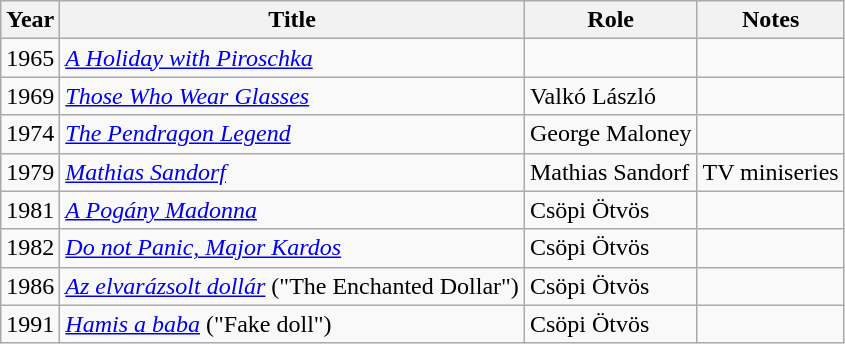<table class="wikitable sortable">
<tr>
<th>Year</th>
<th>Title</th>
<th>Role</th>
<th class="unsortable">Notes</th>
</tr>
<tr>
<td>1965</td>
<td><em><a href='#'>A Holiday with Piroschka</a></em></td>
<td></td>
<td></td>
</tr>
<tr>
<td>1969</td>
<td><em><a href='#'>Those Who Wear Glasses</a></em></td>
<td>Valkó László</td>
<td></td>
</tr>
<tr>
<td>1974</td>
<td><em><a href='#'>The Pendragon Legend</a></em></td>
<td>George Maloney</td>
<td></td>
</tr>
<tr>
<td>1979</td>
<td><em><a href='#'>Mathias Sandorf</a></em></td>
<td>Mathias Sandorf</td>
<td>TV miniseries</td>
</tr>
<tr>
<td>1981</td>
<td><em><a href='#'>A Pogány Madonna</a></em></td>
<td>Csöpi Ötvös</td>
<td></td>
</tr>
<tr>
<td>1982</td>
<td><em><a href='#'>Do not Panic, Major Kardos</a></em></td>
<td>Csöpi Ötvös</td>
<td></td>
</tr>
<tr>
<td>1986</td>
<td><em><a href='#'>Az elvarázsolt dollár</a></em> ("The Enchanted Dollar")</td>
<td>Csöpi Ötvös</td>
<td></td>
</tr>
<tr>
<td>1991</td>
<td><em><a href='#'>Hamis a baba</a></em> ("Fake doll")</td>
<td>Csöpi Ötvös</td>
<td></td>
</tr>
</table>
